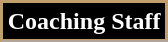<table class="wikitable">
<tr>
<th style="background:#000; color:#FFF; border:2px solid #C39E6D;" scope="col" colspan="2">Coaching Staff</th>
</tr>
<tr>
</tr>
</table>
